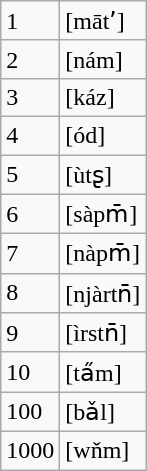<table class="IPA wikitable">
<tr>
<td>1</td>
<td>[mātʼ]</td>
</tr>
<tr>
<td>2</td>
<td>[nám]</td>
</tr>
<tr>
<td>3</td>
<td>[káz]</td>
</tr>
<tr>
<td>4</td>
<td>[ód]</td>
</tr>
<tr>
<td>5</td>
<td>[ùtʂ]</td>
</tr>
<tr>
<td>6</td>
<td>[sàpm̄]</td>
</tr>
<tr>
<td>7</td>
<td>[nàpm̄]</td>
</tr>
<tr>
<td>8</td>
<td>[njàrtn̄]</td>
</tr>
<tr>
<td>9</td>
<td>[ìrstn̄]</td>
</tr>
<tr>
<td>10</td>
<td>[ta̋m]</td>
</tr>
<tr>
<td>100</td>
<td>[bǎl]</td>
</tr>
<tr>
<td>1000</td>
<td>[wňm]</td>
</tr>
</table>
